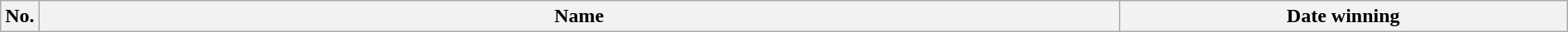<table class="wikitable" width=100%>
<tr>
<th style="width:1%;">No.</th>
<th style="width:70%;">Name</th>
<th style="width:29%;">Date winning</th>
</tr>
</table>
